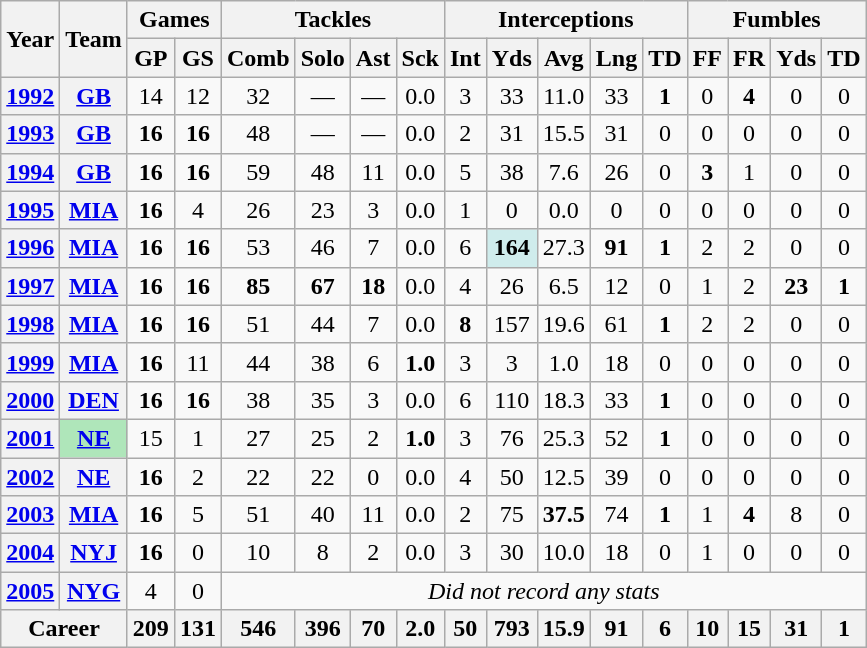<table class="wikitable" style="text-align:center">
<tr>
<th rowspan="2">Year</th>
<th rowspan="2">Team</th>
<th colspan="2">Games</th>
<th colspan="4">Tackles</th>
<th colspan="5">Interceptions</th>
<th colspan="4">Fumbles</th>
</tr>
<tr>
<th>GP</th>
<th>GS</th>
<th>Comb</th>
<th>Solo</th>
<th>Ast</th>
<th>Sck</th>
<th>Int</th>
<th>Yds</th>
<th>Avg</th>
<th>Lng</th>
<th>TD</th>
<th>FF</th>
<th>FR</th>
<th>Yds</th>
<th>TD</th>
</tr>
<tr>
<th><a href='#'>1992</a></th>
<th><a href='#'>GB</a></th>
<td>14</td>
<td>12</td>
<td>32</td>
<td>—</td>
<td>—</td>
<td>0.0</td>
<td>3</td>
<td>33</td>
<td>11.0</td>
<td>33</td>
<td><strong>1</strong></td>
<td>0</td>
<td><strong>4</strong></td>
<td>0</td>
<td>0</td>
</tr>
<tr>
<th><a href='#'>1993</a></th>
<th><a href='#'>GB</a></th>
<td><strong>16</strong></td>
<td><strong>16</strong></td>
<td>48</td>
<td>—</td>
<td>—</td>
<td>0.0</td>
<td>2</td>
<td>31</td>
<td>15.5</td>
<td>31</td>
<td>0</td>
<td>0</td>
<td>0</td>
<td>0</td>
<td>0</td>
</tr>
<tr>
<th><a href='#'>1994</a></th>
<th><a href='#'>GB</a></th>
<td><strong>16</strong></td>
<td><strong>16</strong></td>
<td>59</td>
<td>48</td>
<td>11</td>
<td>0.0</td>
<td>5</td>
<td>38</td>
<td>7.6</td>
<td>26</td>
<td>0</td>
<td><strong>3</strong></td>
<td>1</td>
<td>0</td>
<td>0</td>
</tr>
<tr>
<th><a href='#'>1995</a></th>
<th><a href='#'>MIA</a></th>
<td><strong>16</strong></td>
<td>4</td>
<td>26</td>
<td>23</td>
<td>3</td>
<td>0.0</td>
<td>1</td>
<td>0</td>
<td>0.0</td>
<td>0</td>
<td>0</td>
<td>0</td>
<td>0</td>
<td>0</td>
<td>0</td>
</tr>
<tr>
<th><a href='#'>1996</a></th>
<th><a href='#'>MIA</a></th>
<td><strong>16</strong></td>
<td><strong>16</strong></td>
<td>53</td>
<td>46</td>
<td>7</td>
<td>0.0</td>
<td>6</td>
<td style="background:#cfecec;"><strong>164</strong></td>
<td>27.3</td>
<td><strong>91</strong></td>
<td><strong>1</strong></td>
<td>2</td>
<td>2</td>
<td>0</td>
<td>0</td>
</tr>
<tr>
<th><a href='#'>1997</a></th>
<th><a href='#'>MIA</a></th>
<td><strong>16</strong></td>
<td><strong>16</strong></td>
<td><strong>85</strong></td>
<td><strong>67</strong></td>
<td><strong>18</strong></td>
<td>0.0</td>
<td>4</td>
<td>26</td>
<td>6.5</td>
<td>12</td>
<td>0</td>
<td>1</td>
<td>2</td>
<td><strong>23</strong></td>
<td><strong>1</strong></td>
</tr>
<tr>
<th><a href='#'>1998</a></th>
<th><a href='#'>MIA</a></th>
<td><strong>16</strong></td>
<td><strong>16</strong></td>
<td>51</td>
<td>44</td>
<td>7</td>
<td>0.0</td>
<td><strong>8</strong></td>
<td>157</td>
<td>19.6</td>
<td>61</td>
<td><strong>1</strong></td>
<td>2</td>
<td>2</td>
<td>0</td>
<td>0</td>
</tr>
<tr>
<th><a href='#'>1999</a></th>
<th><a href='#'>MIA</a></th>
<td><strong>16</strong></td>
<td>11</td>
<td>44</td>
<td>38</td>
<td>6</td>
<td><strong>1.0</strong></td>
<td>3</td>
<td>3</td>
<td>1.0</td>
<td>18</td>
<td>0</td>
<td>0</td>
<td>0</td>
<td>0</td>
<td>0</td>
</tr>
<tr>
<th><a href='#'>2000</a></th>
<th><a href='#'>DEN</a></th>
<td><strong>16</strong></td>
<td><strong>16</strong></td>
<td>38</td>
<td>35</td>
<td>3</td>
<td>0.0</td>
<td>6</td>
<td>110</td>
<td>18.3</td>
<td>33</td>
<td><strong>1</strong></td>
<td>0</td>
<td>0</td>
<td>0</td>
<td>0</td>
</tr>
<tr>
<th><a href='#'>2001</a></th>
<th style="background:#afe6ba;"><a href='#'>NE</a></th>
<td>15</td>
<td>1</td>
<td>27</td>
<td>25</td>
<td>2</td>
<td><strong>1.0</strong></td>
<td>3</td>
<td>76</td>
<td>25.3</td>
<td>52</td>
<td><strong>1</strong></td>
<td>0</td>
<td>0</td>
<td>0</td>
<td>0</td>
</tr>
<tr>
<th><a href='#'>2002</a></th>
<th><a href='#'>NE</a></th>
<td><strong>16</strong></td>
<td>2</td>
<td>22</td>
<td>22</td>
<td>0</td>
<td>0.0</td>
<td>4</td>
<td>50</td>
<td>12.5</td>
<td>39</td>
<td>0</td>
<td>0</td>
<td>0</td>
<td>0</td>
<td>0</td>
</tr>
<tr>
<th><a href='#'>2003</a></th>
<th><a href='#'>MIA</a></th>
<td><strong>16</strong></td>
<td>5</td>
<td>51</td>
<td>40</td>
<td>11</td>
<td>0.0</td>
<td>2</td>
<td>75</td>
<td><strong>37.5</strong></td>
<td>74</td>
<td><strong>1</strong></td>
<td>1</td>
<td><strong>4</strong></td>
<td>8</td>
<td>0</td>
</tr>
<tr>
<th><a href='#'>2004</a></th>
<th><a href='#'>NYJ</a></th>
<td><strong>16</strong></td>
<td>0</td>
<td>10</td>
<td>8</td>
<td>2</td>
<td>0.0</td>
<td>3</td>
<td>30</td>
<td>10.0</td>
<td>18</td>
<td>0</td>
<td>1</td>
<td>0</td>
<td>0</td>
<td>0</td>
</tr>
<tr>
<th><a href='#'>2005</a></th>
<th><a href='#'>NYG</a></th>
<td>4</td>
<td>0</td>
<td colspan="13"><em>Did not record any stats</em></td>
</tr>
<tr>
<th colspan="2">Career</th>
<th>209</th>
<th>131</th>
<th>546</th>
<th>396</th>
<th>70</th>
<th>2.0</th>
<th>50</th>
<th>793</th>
<th>15.9</th>
<th>91</th>
<th>6</th>
<th>10</th>
<th>15</th>
<th>31</th>
<th>1</th>
</tr>
</table>
